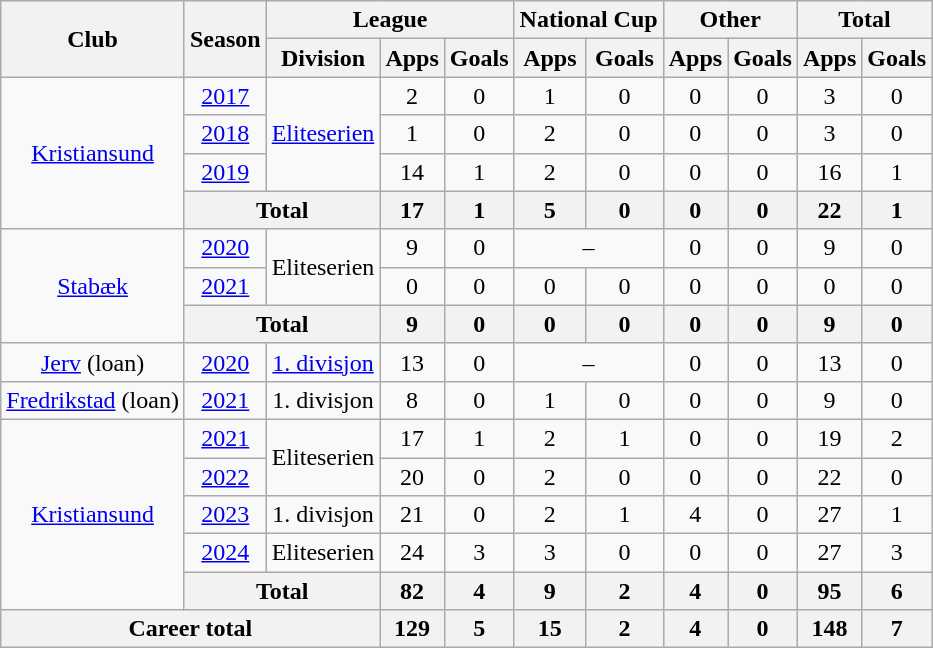<table class="wikitable" style="text-align: center;">
<tr>
<th rowspan="2">Club</th>
<th rowspan="2">Season</th>
<th colspan="3">League</th>
<th colspan="2">National Cup</th>
<th colspan="2">Other</th>
<th colspan="2">Total</th>
</tr>
<tr>
<th>Division</th>
<th>Apps</th>
<th>Goals</th>
<th>Apps</th>
<th>Goals</th>
<th>Apps</th>
<th>Goals</th>
<th>Apps</th>
<th>Goals</th>
</tr>
<tr>
<td rowspan="4"><a href='#'>Kristiansund</a></td>
<td><a href='#'>2017</a></td>
<td rowspan="3"><a href='#'>Eliteserien</a></td>
<td>2</td>
<td>0</td>
<td>1</td>
<td>0</td>
<td>0</td>
<td>0</td>
<td>3</td>
<td>0</td>
</tr>
<tr>
<td><a href='#'>2018</a></td>
<td>1</td>
<td>0</td>
<td>2</td>
<td>0</td>
<td>0</td>
<td>0</td>
<td>3</td>
<td>0</td>
</tr>
<tr>
<td><a href='#'>2019</a></td>
<td>14</td>
<td>1</td>
<td>2</td>
<td>0</td>
<td>0</td>
<td>0</td>
<td>16</td>
<td>1</td>
</tr>
<tr>
<th colspan="2">Total</th>
<th>17</th>
<th>1</th>
<th>5</th>
<th>0</th>
<th>0</th>
<th>0</th>
<th>22</th>
<th>1</th>
</tr>
<tr>
<td rowspan="3"><a href='#'>Stabæk</a></td>
<td><a href='#'>2020</a></td>
<td rowspan="2">Eliteserien</td>
<td>9</td>
<td>0</td>
<td colspan=2>–</td>
<td>0</td>
<td>0</td>
<td>9</td>
<td>0</td>
</tr>
<tr>
<td><a href='#'>2021</a></td>
<td>0</td>
<td>0</td>
<td>0</td>
<td>0</td>
<td>0</td>
<td>0</td>
<td>0</td>
<td>0</td>
</tr>
<tr>
<th colspan="2">Total</th>
<th>9</th>
<th>0</th>
<th>0</th>
<th>0</th>
<th>0</th>
<th>0</th>
<th>9</th>
<th>0</th>
</tr>
<tr>
<td><a href='#'>Jerv</a> (loan)</td>
<td><a href='#'>2020</a></td>
<td><a href='#'>1. divisjon</a></td>
<td>13</td>
<td>0</td>
<td colspan=2>–</td>
<td>0</td>
<td>0</td>
<td>13</td>
<td>0</td>
</tr>
<tr>
<td><a href='#'>Fredrikstad</a> (loan)</td>
<td><a href='#'>2021</a></td>
<td>1. divisjon</td>
<td>8</td>
<td>0</td>
<td>1</td>
<td>0</td>
<td>0</td>
<td>0</td>
<td>9</td>
<td>0</td>
</tr>
<tr>
<td rowspan="5"><a href='#'>Kristiansund</a></td>
<td><a href='#'>2021</a></td>
<td rowspan="2">Eliteserien</td>
<td>17</td>
<td>1</td>
<td>2</td>
<td>1</td>
<td>0</td>
<td>0</td>
<td>19</td>
<td>2</td>
</tr>
<tr>
<td><a href='#'>2022</a></td>
<td>20</td>
<td>0</td>
<td>2</td>
<td>0</td>
<td>0</td>
<td>0</td>
<td>22</td>
<td>0</td>
</tr>
<tr>
<td><a href='#'>2023</a></td>
<td>1. divisjon</td>
<td>21</td>
<td>0</td>
<td>2</td>
<td>1</td>
<td>4</td>
<td>0</td>
<td>27</td>
<td>1</td>
</tr>
<tr>
<td><a href='#'>2024</a></td>
<td>Eliteserien</td>
<td>24</td>
<td>3</td>
<td>3</td>
<td>0</td>
<td>0</td>
<td>0</td>
<td>27</td>
<td>3</td>
</tr>
<tr>
<th colspan="2">Total</th>
<th>82</th>
<th>4</th>
<th>9</th>
<th>2</th>
<th>4</th>
<th>0</th>
<th>95</th>
<th>6</th>
</tr>
<tr>
<th colspan="3">Career total</th>
<th>129</th>
<th>5</th>
<th>15</th>
<th>2</th>
<th>4</th>
<th>0</th>
<th>148</th>
<th>7</th>
</tr>
</table>
